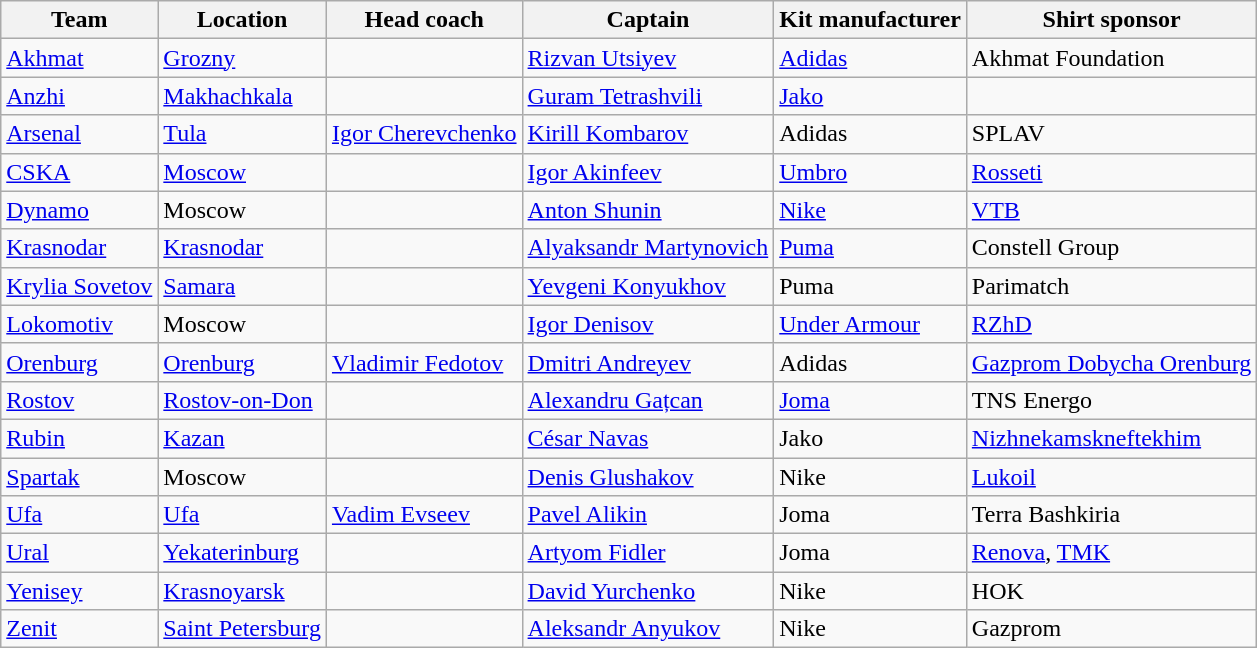<table class="wikitable sortable" style="text-align:left">
<tr>
<th>Team</th>
<th>Location</th>
<th>Head coach</th>
<th>Captain</th>
<th>Kit manufacturer</th>
<th>Shirt sponsor</th>
</tr>
<tr>
<td><a href='#'>Akhmat</a></td>
<td><a href='#'>Grozny</a></td>
<td> </td>
<td> <a href='#'>Rizvan Utsiyev</a></td>
<td> <a href='#'>Adidas</a></td>
<td>Akhmat Foundation</td>
</tr>
<tr>
<td><a href='#'>Anzhi</a></td>
<td><a href='#'>Makhachkala</a></td>
<td> </td>
<td> <a href='#'>Guram Tetrashvili</a></td>
<td> <a href='#'>Jako</a></td>
<td></td>
</tr>
<tr>
<td><a href='#'>Arsenal</a></td>
<td><a href='#'>Tula</a></td>
<td> <a href='#'>Igor Cherevchenko</a></td>
<td> <a href='#'>Kirill Kombarov</a></td>
<td> Adidas</td>
<td>SPLAV</td>
</tr>
<tr>
<td><a href='#'>CSKA</a></td>
<td><a href='#'>Moscow</a></td>
<td> </td>
<td> <a href='#'>Igor Akinfeev</a></td>
<td> <a href='#'>Umbro</a></td>
<td><a href='#'>Rosseti</a></td>
</tr>
<tr>
<td><a href='#'>Dynamo</a></td>
<td>Moscow</td>
<td> </td>
<td> <a href='#'>Anton Shunin</a></td>
<td> <a href='#'>Nike</a></td>
<td><a href='#'>VTB</a></td>
</tr>
<tr>
<td><a href='#'>Krasnodar</a></td>
<td><a href='#'>Krasnodar</a></td>
<td> </td>
<td> <a href='#'>Alyaksandr Martynovich</a></td>
<td> <a href='#'>Puma</a></td>
<td>Constell Group</td>
</tr>
<tr>
<td><a href='#'>Krylia Sovetov</a></td>
<td><a href='#'>Samara</a></td>
<td> </td>
<td> <a href='#'>Yevgeni Konyukhov</a></td>
<td> Puma</td>
<td>Parimatch</td>
</tr>
<tr>
<td><a href='#'>Lokomotiv</a></td>
<td>Moscow</td>
<td> </td>
<td> <a href='#'>Igor Denisov</a></td>
<td> <a href='#'>Under Armour</a></td>
<td><a href='#'>RZhD</a></td>
</tr>
<tr>
<td><a href='#'>Orenburg</a></td>
<td><a href='#'>Orenburg</a></td>
<td> <a href='#'>Vladimir Fedotov</a></td>
<td> <a href='#'>Dmitri Andreyev</a></td>
<td> Adidas</td>
<td><a href='#'>Gazprom Dobycha Orenburg</a></td>
</tr>
<tr>
<td><a href='#'>Rostov</a></td>
<td><a href='#'>Rostov-on-Don</a></td>
<td> </td>
<td> <a href='#'>Alexandru Gațcan</a></td>
<td> <a href='#'>Joma</a></td>
<td>TNS Energo</td>
</tr>
<tr>
<td><a href='#'>Rubin</a></td>
<td><a href='#'>Kazan</a></td>
<td> </td>
<td> <a href='#'>César Navas</a></td>
<td> Jako</td>
<td><a href='#'>Nizhnekamskneftekhim</a></td>
</tr>
<tr>
<td><a href='#'>Spartak</a></td>
<td>Moscow</td>
<td> </td>
<td> <a href='#'>Denis Glushakov</a></td>
<td> Nike</td>
<td><a href='#'>Lukoil</a></td>
</tr>
<tr>
<td><a href='#'>Ufa</a></td>
<td><a href='#'>Ufa</a></td>
<td> <a href='#'>Vadim Evseev</a></td>
<td> <a href='#'>Pavel Alikin</a></td>
<td> Joma</td>
<td>Terra Bashkiria</td>
</tr>
<tr>
<td><a href='#'>Ural</a></td>
<td><a href='#'>Yekaterinburg</a></td>
<td> </td>
<td> <a href='#'>Artyom Fidler</a></td>
<td> Joma</td>
<td><a href='#'>Renova</a>, <a href='#'>TMK</a></td>
</tr>
<tr>
<td><a href='#'>Yenisey</a></td>
<td><a href='#'>Krasnoyarsk</a></td>
<td> </td>
<td> <a href='#'>David Yurchenko</a></td>
<td> Nike</td>
<td>HOK</td>
</tr>
<tr>
<td><a href='#'>Zenit</a></td>
<td><a href='#'>Saint Petersburg</a></td>
<td> </td>
<td> <a href='#'>Aleksandr Anyukov</a></td>
<td> Nike</td>
<td>Gazprom</td>
</tr>
</table>
